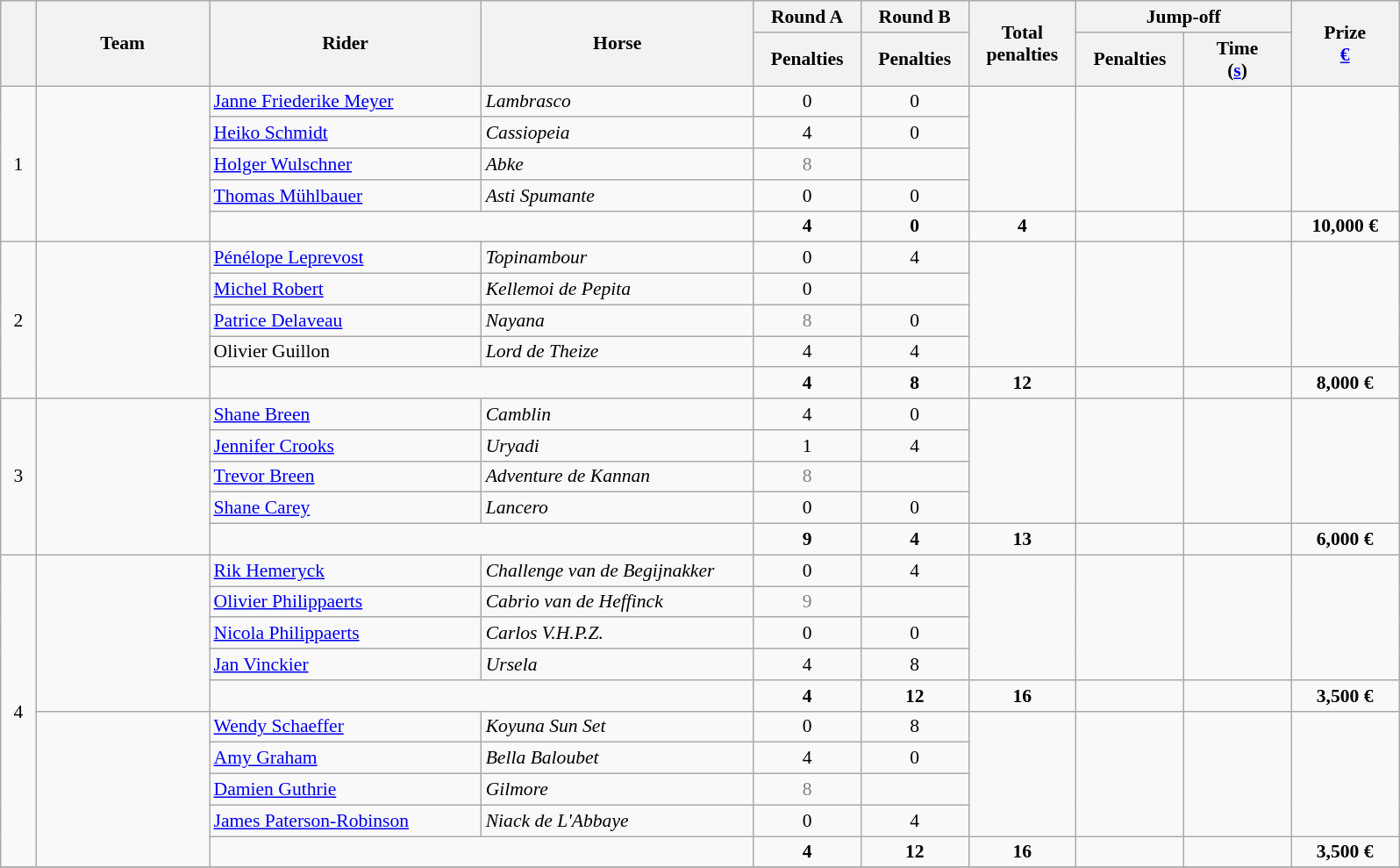<table class="wikitable" style="font-size: 90%">
<tr>
<th rowspan=2 width=20></th>
<th rowspan=2 width=125>Team</th>
<th rowspan=2 width=200>Rider</th>
<th rowspan=2 width=200>Horse</th>
<th>Round A</th>
<th>Round B</th>
<th rowspan=2 width=75>Total penalties</th>
<th colspan=2>Jump-off</th>
<th rowspan=2 width=75>Prize<br><a href='#'>€</a></th>
</tr>
<tr>
<th width=75>Penalties</th>
<th width=75>Penalties</th>
<th width=75>Penalties</th>
<th width=75>Time<br>(<a href='#'>s</a>)</th>
</tr>
<tr>
<td rowspan=5 align=center>1</td>
<td rowspan=5></td>
<td><a href='#'>Janne Friederike Meyer</a></td>
<td><em>Lambrasco</em></td>
<td align=center>0</td>
<td align=center>0</td>
<td rowspan=4></td>
<td rowspan=4></td>
<td rowspan=4></td>
<td rowspan=4></td>
</tr>
<tr>
<td><a href='#'>Heiko Schmidt</a></td>
<td><em>Cassiopeia</em></td>
<td align=center>4</td>
<td align=center>0</td>
</tr>
<tr>
<td><a href='#'>Holger Wulschner</a></td>
<td><em>Abke</em></td>
<td align=center style=color:gray>8</td>
<td align=center></td>
</tr>
<tr>
<td><a href='#'>Thomas Mühlbauer</a></td>
<td><em>Asti Spumante</em></td>
<td align=center>0</td>
<td align=center>0</td>
</tr>
<tr>
<td colspan=2></td>
<td align=center><strong>4</strong></td>
<td align=center><strong>0</strong></td>
<td align=center><strong>4</strong></td>
<td></td>
<td></td>
<td align=center><strong>10,000 €</strong></td>
</tr>
<tr>
<td rowspan=5 align=center>2</td>
<td rowspan=5></td>
<td><a href='#'>Pénélope Leprevost</a></td>
<td><em>Topinambour</em></td>
<td align=center>0</td>
<td align=center>4</td>
<td rowspan=4></td>
<td rowspan=4></td>
<td rowspan=4></td>
<td rowspan=4></td>
</tr>
<tr>
<td><a href='#'>Michel Robert</a></td>
<td><em>Kellemoi de Pepita</em></td>
<td align=center>0</td>
<td align=center></td>
</tr>
<tr>
<td><a href='#'>Patrice Delaveau</a></td>
<td><em>Nayana</em></td>
<td align=center style=color:gray>8</td>
<td align=center>0</td>
</tr>
<tr>
<td>Olivier Guillon</td>
<td><em>Lord de Theize</em></td>
<td align=center>4</td>
<td align=center>4</td>
</tr>
<tr>
<td colspan=2></td>
<td align=center><strong>4</strong></td>
<td align=center><strong>8</strong></td>
<td align=center><strong>12</strong></td>
<td></td>
<td></td>
<td align=center><strong>8,000 €</strong></td>
</tr>
<tr>
<td rowspan=5 align=center>3</td>
<td rowspan=5></td>
<td><a href='#'>Shane Breen</a></td>
<td><em>Camblin</em></td>
<td align=center>4</td>
<td align=center>0</td>
<td rowspan=4></td>
<td rowspan=4></td>
<td rowspan=4></td>
<td rowspan=4></td>
</tr>
<tr>
<td><a href='#'>Jennifer Crooks</a></td>
<td><em>Uryadi</em></td>
<td align=center>1</td>
<td align=center>4</td>
</tr>
<tr>
<td><a href='#'>Trevor Breen</a></td>
<td><em>Adventure de Kannan</em></td>
<td align=center style=color:gray>8</td>
<td align=center></td>
</tr>
<tr>
<td><a href='#'>Shane Carey</a></td>
<td><em>Lancero</em></td>
<td align=center>0</td>
<td align=center>0</td>
</tr>
<tr>
<td colspan=2></td>
<td align=center><strong>9</strong></td>
<td align=center><strong>4</strong></td>
<td align=center><strong>13</strong></td>
<td></td>
<td></td>
<td align=center><strong>6,000 €</strong></td>
</tr>
<tr>
<td rowspan=10 align=center>4</td>
<td rowspan=5></td>
<td><a href='#'>Rik Hemeryck</a></td>
<td><em>Challenge van de Begijnakker</em></td>
<td align=center>0</td>
<td align=center>4</td>
<td rowspan=4></td>
<td rowspan=4></td>
<td rowspan=4></td>
<td rowspan=4></td>
</tr>
<tr>
<td><a href='#'>Olivier Philippaerts</a></td>
<td><em>Cabrio van de Heffinck</em></td>
<td align=center style=color:gray>9</td>
<td align=center></td>
</tr>
<tr>
<td><a href='#'>Nicola Philippaerts</a></td>
<td><em>Carlos V.H.P.Z.</em></td>
<td align=center>0</td>
<td align=center>0</td>
</tr>
<tr>
<td><a href='#'>Jan Vinckier</a></td>
<td><em>Ursela</em></td>
<td align=center>4</td>
<td align=center>8</td>
</tr>
<tr>
<td colspan=2></td>
<td align=center><strong>4</strong></td>
<td align=center><strong>12</strong></td>
<td align=center><strong>16</strong></td>
<td></td>
<td></td>
<td align=center><strong>3,500 €</strong></td>
</tr>
<tr>
<td rowspan=5></td>
<td><a href='#'>Wendy Schaeffer</a></td>
<td><em>Koyuna Sun Set</em></td>
<td align=center>0</td>
<td align=center>8</td>
<td rowspan=4></td>
<td rowspan=4></td>
<td rowspan=4></td>
<td rowspan=4></td>
</tr>
<tr>
<td><a href='#'>Amy Graham</a></td>
<td><em>Bella Baloubet</em></td>
<td align=center>4</td>
<td align=center>0</td>
</tr>
<tr>
<td><a href='#'>Damien Guthrie</a></td>
<td><em>Gilmore</em></td>
<td align=center style=color:gray>8</td>
<td align=center></td>
</tr>
<tr>
<td><a href='#'>James Paterson-Robinson</a></td>
<td><em>Niack de L'Abbaye</em></td>
<td align=center>0</td>
<td align=center>4</td>
</tr>
<tr>
<td colspan=2></td>
<td align=center><strong>4</strong></td>
<td align=center><strong>12</strong></td>
<td align=center><strong>16</strong></td>
<td></td>
<td></td>
<td align=center><strong>3,500 €</strong></td>
</tr>
<tr>
</tr>
</table>
